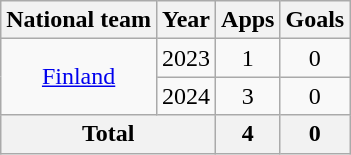<table class="wikitable" style="text-align:center">
<tr>
<th>National team</th>
<th>Year</th>
<th>Apps</th>
<th>Goals</th>
</tr>
<tr>
<td rowspan="2"><a href='#'>Finland</a></td>
<td>2023</td>
<td>1</td>
<td>0</td>
</tr>
<tr>
<td>2024</td>
<td>3</td>
<td>0</td>
</tr>
<tr>
<th colspan="2">Total</th>
<th>4</th>
<th>0</th>
</tr>
</table>
